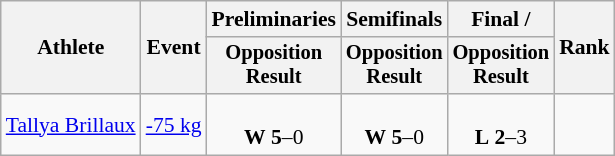<table class="wikitable" style="font-size:90%;">
<tr>
<th rowspan=2>Athlete</th>
<th rowspan=2>Event</th>
<th>Preliminaries</th>
<th>Semifinals</th>
<th>Final / </th>
<th rowspan=2>Rank</th>
</tr>
<tr style="font-size:95%">
<th>Opposition<br>Result</th>
<th>Opposition<br>Result</th>
<th>Opposition<br>Result</th>
</tr>
<tr align=center>
<td align=left><a href='#'>Tallya Brillaux</a></td>
<td align=left><a href='#'>-75 kg</a></td>
<td><br><strong>W</strong> <strong>5</strong>–0</td>
<td><br><strong>W</strong> <strong>5</strong>–0</td>
<td><br><strong>L</strong> <strong>2</strong>–3</td>
<td></td>
</tr>
</table>
